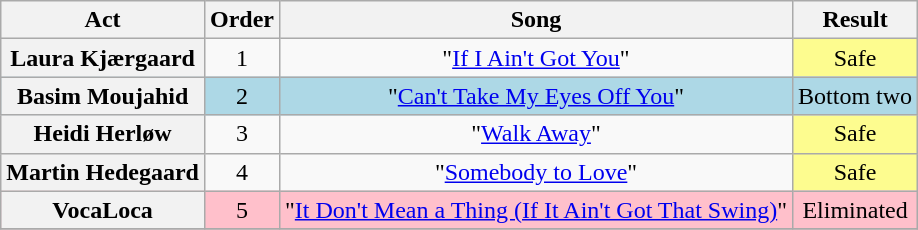<table class="wikitable plainrowheaders" style="text-align:center;">
<tr>
<th scope="col">Act</th>
<th scope="col">Order</th>
<th scope="col">Song</th>
<th scope="col">Result</th>
</tr>
<tr>
<th scope="row">Laura Kjærgaard</th>
<td>1</td>
<td>"<a href='#'>If I Ain't Got You</a>"</td>
<td style="background:#fdfc8f;">Safe</td>
</tr>
<tr style="background:lightblue;">
<th scope="row">Basim Moujahid</th>
<td>2</td>
<td>"<a href='#'>Can't Take My Eyes Off You</a>"</td>
<td>Bottom two</td>
</tr>
<tr>
<th scope="row">Heidi Herløw</th>
<td>3</td>
<td>"<a href='#'>Walk Away</a>"</td>
<td style="background:#fdfc8f;">Safe</td>
</tr>
<tr>
<th scope="row">Martin Hedegaard</th>
<td>4</td>
<td>"<a href='#'>Somebody to Love</a>"</td>
<td style="background:#fdfc8f;">Safe</td>
</tr>
<tr style="background:pink;">
<th scope="row">VocaLoca</th>
<td>5</td>
<td>"<a href='#'>It Don't Mean a Thing (If It Ain't Got That Swing)</a>"</td>
<td>Eliminated</td>
</tr>
<tr>
</tr>
</table>
